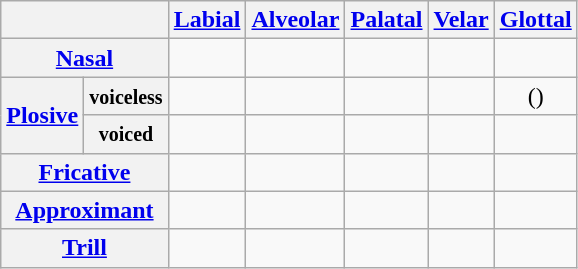<table class="wikitable" style=text-align:center>
<tr>
<th colspan="2"></th>
<th><a href='#'>Labial</a></th>
<th><a href='#'>Alveolar</a></th>
<th><a href='#'>Palatal</a></th>
<th><a href='#'>Velar</a></th>
<th><a href='#'>Glottal</a></th>
</tr>
<tr>
<th colspan="2"><a href='#'>Nasal</a></th>
<td></td>
<td></td>
<td></td>
<td></td>
<td></td>
</tr>
<tr>
<th rowspan="2"><a href='#'>Plosive</a></th>
<th><small>voiceless</small></th>
<td></td>
<td></td>
<td></td>
<td></td>
<td colspan="2">()</td>
</tr>
<tr>
<th><small>voiced</small></th>
<td></td>
<td></td>
<td></td>
<td></td>
<td></td>
</tr>
<tr>
<th colspan="2"><a href='#'>Fricative</a></th>
<td></td>
<td></td>
<td></td>
<td></td>
<td></td>
</tr>
<tr>
<th colspan="2"><a href='#'>Approximant</a></th>
<td></td>
<td></td>
<td></td>
<td></td>
<td></td>
</tr>
<tr>
<th colspan="2"><a href='#'>Trill</a></th>
<td></td>
<td></td>
<td></td>
<td></td>
<td></td>
</tr>
</table>
